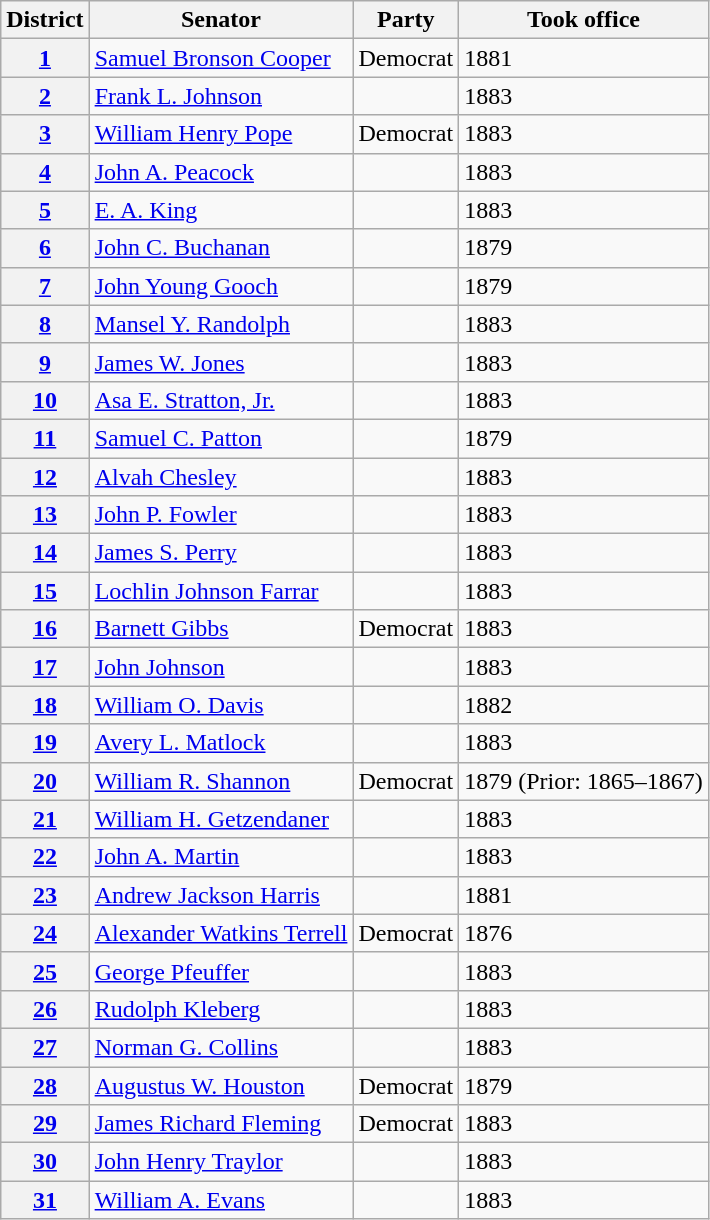<table class="wikitable">
<tr>
<th>District</th>
<th>Senator</th>
<th>Party</th>
<th>Took office</th>
</tr>
<tr>
<th><a href='#'>1</a></th>
<td><a href='#'>Samuel Bronson Cooper</a></td>
<td>Democrat</td>
<td>1881</td>
</tr>
<tr>
<th><a href='#'>2</a></th>
<td><a href='#'>Frank L. Johnson</a></td>
<td></td>
<td>1883</td>
</tr>
<tr>
<th><a href='#'>3</a></th>
<td><a href='#'>William Henry Pope</a></td>
<td>Democrat</td>
<td>1883</td>
</tr>
<tr>
<th><a href='#'>4</a></th>
<td><a href='#'>John A. Peacock</a></td>
<td></td>
<td>1883</td>
</tr>
<tr>
<th><a href='#'>5</a></th>
<td><a href='#'>E. A. King</a></td>
<td></td>
<td>1883</td>
</tr>
<tr>
<th><a href='#'>6</a></th>
<td><a href='#'>John C. Buchanan</a></td>
<td></td>
<td>1879</td>
</tr>
<tr>
<th><a href='#'>7</a></th>
<td><a href='#'>John Young Gooch</a></td>
<td></td>
<td>1879</td>
</tr>
<tr>
<th><a href='#'>8</a></th>
<td><a href='#'>Mansel Y. Randolph</a></td>
<td></td>
<td>1883</td>
</tr>
<tr>
<th><a href='#'>9</a></th>
<td><a href='#'>James W. Jones</a></td>
<td></td>
<td>1883</td>
</tr>
<tr>
<th><a href='#'>10</a></th>
<td><a href='#'>Asa E. Stratton, Jr.</a></td>
<td></td>
<td>1883</td>
</tr>
<tr>
<th><a href='#'>11</a></th>
<td><a href='#'>Samuel C. Patton</a></td>
<td></td>
<td>1879</td>
</tr>
<tr>
<th><a href='#'>12</a></th>
<td><a href='#'>Alvah Chesley</a></td>
<td></td>
<td>1883</td>
</tr>
<tr>
<th><a href='#'>13</a></th>
<td><a href='#'>John P. Fowler</a></td>
<td></td>
<td>1883</td>
</tr>
<tr>
<th><a href='#'>14</a></th>
<td><a href='#'>James S. Perry</a></td>
<td></td>
<td>1883</td>
</tr>
<tr>
<th><a href='#'>15</a></th>
<td><a href='#'>Lochlin Johnson Farrar</a></td>
<td></td>
<td>1883</td>
</tr>
<tr>
<th><a href='#'>16</a></th>
<td><a href='#'>Barnett Gibbs</a></td>
<td>Democrat</td>
<td>1883</td>
</tr>
<tr>
<th><a href='#'>17</a></th>
<td><a href='#'>John Johnson</a></td>
<td></td>
<td>1883</td>
</tr>
<tr>
<th><a href='#'>18</a></th>
<td><a href='#'>William O. Davis</a></td>
<td></td>
<td>1882</td>
</tr>
<tr>
<th><a href='#'>19</a></th>
<td><a href='#'>Avery L. Matlock</a></td>
<td></td>
<td>1883</td>
</tr>
<tr>
<th><a href='#'>20</a></th>
<td><a href='#'>William R. Shannon</a></td>
<td>Democrat</td>
<td>1879 (Prior: 1865–1867)</td>
</tr>
<tr>
<th><a href='#'>21</a></th>
<td><a href='#'>William H. Getzendaner</a></td>
<td></td>
<td>1883</td>
</tr>
<tr>
<th><a href='#'>22</a></th>
<td><a href='#'>John A. Martin</a></td>
<td></td>
<td>1883</td>
</tr>
<tr>
<th><a href='#'>23</a></th>
<td><a href='#'>Andrew Jackson Harris</a></td>
<td></td>
<td>1881</td>
</tr>
<tr>
<th><a href='#'>24</a></th>
<td><a href='#'>Alexander Watkins Terrell</a></td>
<td>Democrat</td>
<td>1876</td>
</tr>
<tr>
<th><a href='#'>25</a></th>
<td><a href='#'>George Pfeuffer</a></td>
<td></td>
<td>1883</td>
</tr>
<tr>
<th><a href='#'>26</a></th>
<td><a href='#'>Rudolph Kleberg</a></td>
<td></td>
<td>1883</td>
</tr>
<tr>
<th><a href='#'>27</a></th>
<td><a href='#'>Norman G. Collins</a></td>
<td></td>
<td>1883</td>
</tr>
<tr>
<th><a href='#'>28</a></th>
<td><a href='#'>Augustus W. Houston</a></td>
<td>Democrat</td>
<td>1879</td>
</tr>
<tr>
<th><a href='#'>29</a></th>
<td><a href='#'>James Richard Fleming</a></td>
<td>Democrat</td>
<td>1883</td>
</tr>
<tr>
<th><a href='#'>30</a></th>
<td><a href='#'>John Henry Traylor</a></td>
<td></td>
<td>1883</td>
</tr>
<tr>
<th><a href='#'>31</a></th>
<td><a href='#'>William A. Evans</a></td>
<td></td>
<td>1883</td>
</tr>
</table>
